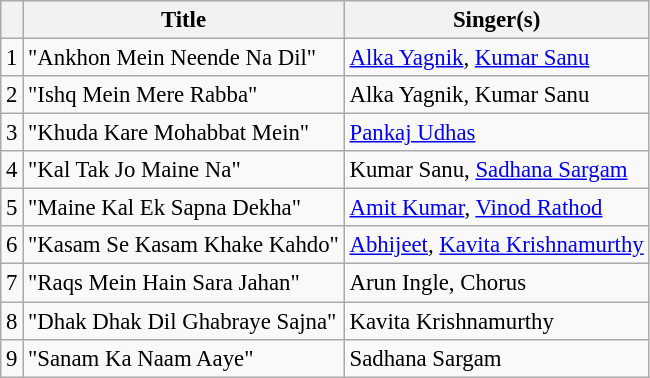<table class="wikitable" style="font-size:95%;">
<tr>
<th></th>
<th>Title</th>
<th>Singer(s)</th>
</tr>
<tr>
<td>1</td>
<td>"Ankhon Mein Neende Na Dil"</td>
<td><a href='#'>Alka Yagnik</a>, <a href='#'>Kumar Sanu</a></td>
</tr>
<tr>
<td>2</td>
<td>"Ishq Mein Mere Rabba"</td>
<td>Alka Yagnik, Kumar Sanu</td>
</tr>
<tr>
<td>3</td>
<td>"Khuda Kare Mohabbat Mein"</td>
<td><a href='#'>Pankaj Udhas</a></td>
</tr>
<tr>
<td>4</td>
<td>"Kal Tak Jo Maine Na"</td>
<td>Kumar Sanu, <a href='#'>Sadhana Sargam</a></td>
</tr>
<tr>
<td>5</td>
<td>"Maine Kal Ek Sapna Dekha"</td>
<td><a href='#'>Amit Kumar</a>, <a href='#'>Vinod Rathod</a></td>
</tr>
<tr>
<td>6</td>
<td>"Kasam Se Kasam Khake Kahdo"</td>
<td><a href='#'>Abhijeet</a>, <a href='#'>Kavita Krishnamurthy</a></td>
</tr>
<tr>
<td>7</td>
<td>"Raqs Mein Hain Sara Jahan"</td>
<td>Arun Ingle, Chorus</td>
</tr>
<tr>
<td>8</td>
<td>"Dhak Dhak Dil Ghabraye Sajna"</td>
<td>Kavita Krishnamurthy</td>
</tr>
<tr>
<td>9</td>
<td>"Sanam Ka Naam Aaye"</td>
<td>Sadhana Sargam</td>
</tr>
</table>
